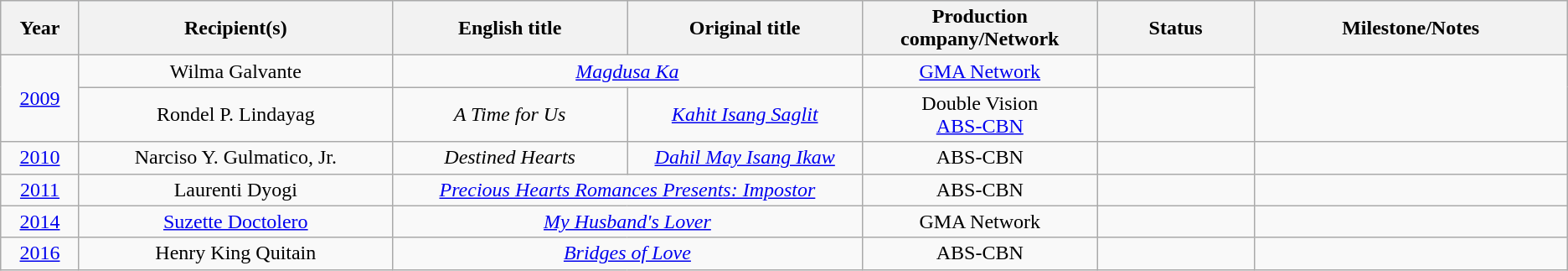<table class="wikitable" style="text-align: center">
<tr style="background:#ebf5ff;">
<th width="5%">Year</th>
<th width="20%">Recipient(s)</th>
<th width="15%">English title</th>
<th width="15%">Original title</th>
<th width="15%">Production company/Network</th>
<th width="10%">Status</th>
<th width="20%">Milestone/Notes</th>
</tr>
<tr>
<td rowspan="2"><a href='#'>2009</a></td>
<td>Wilma Galvante</td>
<td colspan="2"><em><a href='#'>Magdusa Ka</a></em></td>
<td><a href='#'>GMA Network</a></td>
<td></td>
<td rowspan="2"></td>
</tr>
<tr>
<td>Rondel P. Lindayag</td>
<td><em>A Time for Us</em></td>
<td><em><a href='#'>Kahit Isang Saglit</a></em></td>
<td>Double Vision<br><a href='#'>ABS-CBN</a></td>
<td></td>
</tr>
<tr>
<td><a href='#'>2010</a></td>
<td>Narciso Y. Gulmatico, Jr.</td>
<td><em>Destined Hearts</em></td>
<td><em><a href='#'>Dahil May Isang Ikaw</a></em></td>
<td>ABS-CBN</td>
<td></td>
<td></td>
</tr>
<tr>
<td><a href='#'>2011</a></td>
<td>Laurenti Dyogi</td>
<td colspan="2"><em><a href='#'>Precious Hearts Romances Presents: Impostor</a></em></td>
<td>ABS-CBN</td>
<td></td>
<td></td>
</tr>
<tr>
<td><a href='#'>2014</a></td>
<td><a href='#'>Suzette Doctolero</a></td>
<td colspan="2"><em><a href='#'>My Husband's Lover</a></em></td>
<td>GMA Network</td>
<td></td>
<td></td>
</tr>
<tr>
<td><a href='#'>2016</a></td>
<td>Henry King Quitain</td>
<td colspan="2"><em><a href='#'>Bridges of Love</a></em></td>
<td>ABS-CBN</td>
<td></td>
<td></td>
</tr>
</table>
